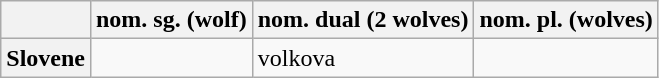<table class="wikitable">
<tr>
<th></th>
<th>nom. sg. (wolf)</th>
<th>nom. dual (2 wolves)</th>
<th>nom. pl. (wolves)</th>
</tr>
<tr>
<th>Slovene</th>
<td></td>
<td>volkova</td>
<td></td>
</tr>
</table>
